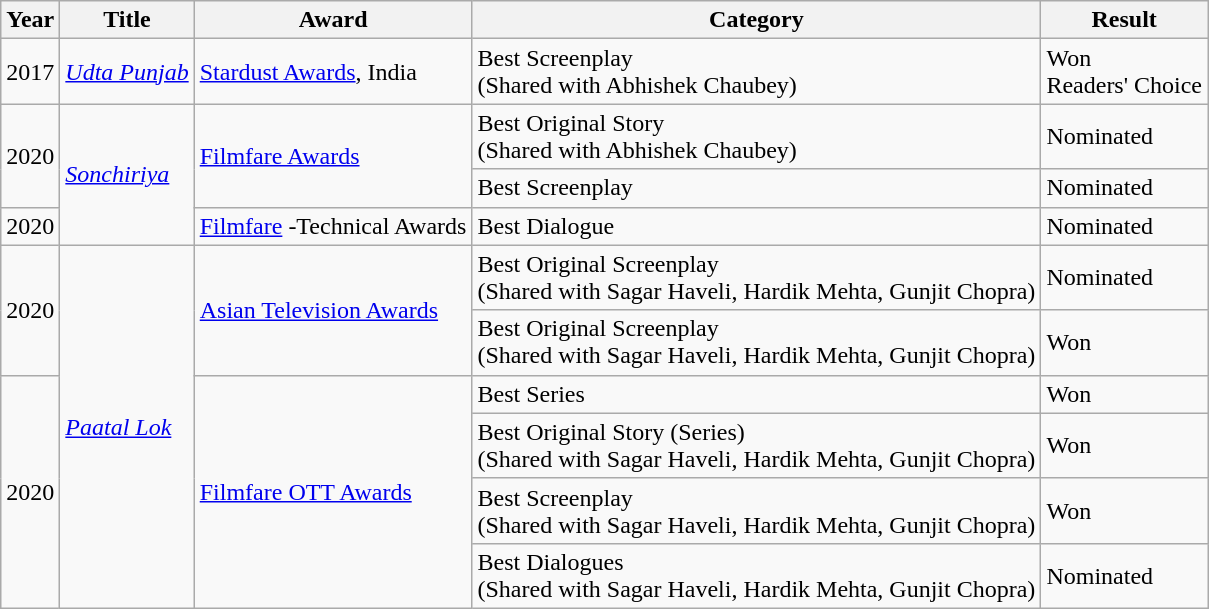<table class="wikitable sortable">
<tr>
<th>Year</th>
<th>Title</th>
<th>Award</th>
<th>Category</th>
<th>Result</th>
</tr>
<tr>
<td>2017</td>
<td><em><a href='#'>Udta Punjab</a></em></td>
<td><a href='#'>Stardust Awards</a>, India</td>
<td>Best Screenplay<br>(Shared with Abhishek Chaubey)</td>
<td>Won<br>Readers' Choice</td>
</tr>
<tr>
<td rowspan="2">2020</td>
<td rowspan="3"><em><a href='#'>Sonchiriya</a></em></td>
<td rowspan="2"><a href='#'>Filmfare Awards</a></td>
<td>Best Original Story<br>(Shared with Abhishek Chaubey)</td>
<td>Nominated</td>
</tr>
<tr>
<td>Best Screenplay</td>
<td>Nominated</td>
</tr>
<tr>
<td>2020</td>
<td><a href='#'>Filmfare</a> -Technical Awards</td>
<td>Best Dialogue</td>
<td>Nominated</td>
</tr>
<tr>
<td rowspan="2">2020</td>
<td rowspan="6"><em><a href='#'>Paatal Lok</a></em></td>
<td rowspan="2"><a href='#'>Asian Television Awards</a></td>
<td>Best Original Screenplay<br>(Shared with Sagar Haveli, Hardik Mehta, Gunjit Chopra)</td>
<td>Nominated</td>
</tr>
<tr>
<td>Best Original Screenplay<br>(Shared with Sagar Haveli, Hardik Mehta, Gunjit Chopra)</td>
<td>Won</td>
</tr>
<tr>
<td rowspan="4">2020</td>
<td rowspan="4"><a href='#'>Filmfare OTT Awards</a></td>
<td>Best Series</td>
<td>Won</td>
</tr>
<tr>
<td>Best Original Story (Series)<br>(Shared with Sagar Haveli, Hardik Mehta, Gunjit Chopra)</td>
<td>Won</td>
</tr>
<tr>
<td>Best Screenplay<br>(Shared with Sagar Haveli, Hardik Mehta, Gunjit Chopra)</td>
<td>Won</td>
</tr>
<tr>
<td>Best Dialogues<br>(Shared with Sagar Haveli, Hardik Mehta, Gunjit Chopra)</td>
<td>Nominated</td>
</tr>
</table>
